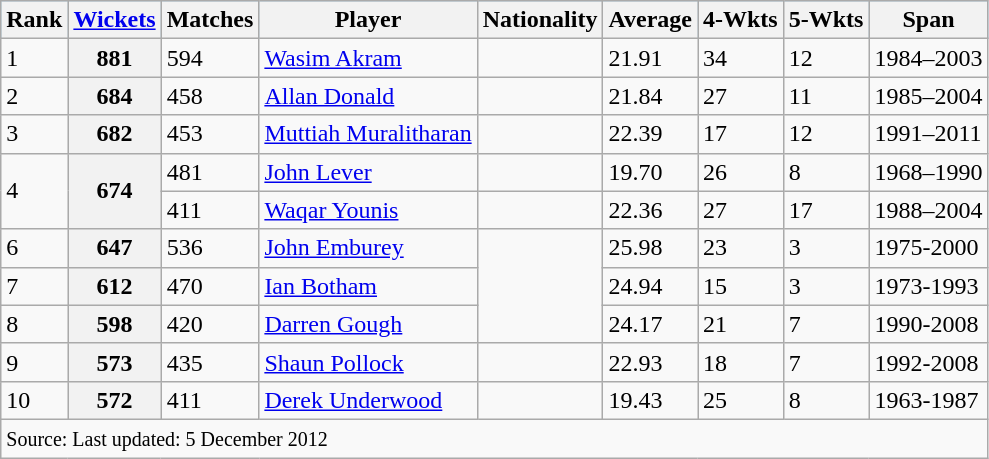<table class="wikitable sortable">
<tr bgcolor=#87cefa>
<th>Rank</th>
<th><a href='#'>Wickets</a></th>
<th>Matches</th>
<th>Player</th>
<th>Nationality</th>
<th>Average</th>
<th>4-Wkts</th>
<th>5-Wkts</th>
<th>Span</th>
</tr>
<tr>
<td>1</td>
<th>881</th>
<td>594</td>
<td><a href='#'>Wasim Akram</a></td>
<td></td>
<td>21.91</td>
<td>34</td>
<td>12</td>
<td>1984–2003</td>
</tr>
<tr>
<td>2</td>
<th>684</th>
<td>458</td>
<td><a href='#'>Allan Donald</a></td>
<td></td>
<td>21.84</td>
<td>27</td>
<td>11</td>
<td>1985–2004</td>
</tr>
<tr>
<td>3</td>
<th>682</th>
<td>453</td>
<td><a href='#'>Muttiah Muralitharan</a></td>
<td></td>
<td>22.39</td>
<td>17</td>
<td>12</td>
<td>1991–2011</td>
</tr>
<tr>
<td rowspan=2>4</td>
<th rowspan=2>674</th>
<td>481</td>
<td><a href='#'>John Lever</a></td>
<td></td>
<td>19.70</td>
<td>26</td>
<td>8</td>
<td>1968–1990</td>
</tr>
<tr>
<td>411</td>
<td><a href='#'>Waqar Younis</a></td>
<td></td>
<td>22.36</td>
<td>27</td>
<td>17</td>
<td>1988–2004</td>
</tr>
<tr>
<td>6</td>
<th>647</th>
<td>536</td>
<td><a href='#'>John Emburey</a></td>
<td rowspan=3></td>
<td>25.98</td>
<td>23</td>
<td>3</td>
<td>1975-2000</td>
</tr>
<tr>
<td>7</td>
<th>612</th>
<td>470</td>
<td><a href='#'>Ian Botham</a></td>
<td>24.94</td>
<td>15</td>
<td>3</td>
<td>1973-1993</td>
</tr>
<tr>
<td>8</td>
<th>598</th>
<td>420</td>
<td><a href='#'>Darren Gough</a></td>
<td>24.17</td>
<td>21</td>
<td>7</td>
<td>1990-2008</td>
</tr>
<tr>
<td>9</td>
<th>573</th>
<td>435</td>
<td><a href='#'>Shaun Pollock</a></td>
<td></td>
<td>22.93</td>
<td>18</td>
<td>7</td>
<td>1992-2008</td>
</tr>
<tr>
<td>10</td>
<th>572</th>
<td>411</td>
<td><a href='#'>Derek Underwood</a></td>
<td></td>
<td>19.43</td>
<td>25</td>
<td>8</td>
<td>1963-1987</td>
</tr>
<tr>
<td colspan="9"><small>Source:  Last updated: 5 December 2012</small></td>
</tr>
</table>
